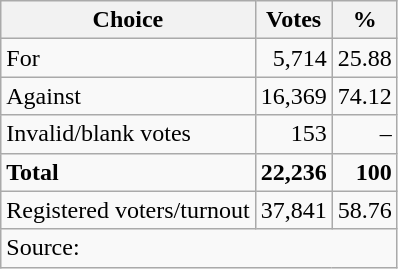<table class=wikitable style=text-align:right>
<tr>
<th>Choice</th>
<th>Votes</th>
<th>%</th>
</tr>
<tr>
<td align=left>For</td>
<td>5,714</td>
<td>25.88</td>
</tr>
<tr>
<td align=left>Against</td>
<td>16,369</td>
<td>74.12</td>
</tr>
<tr>
<td align=left>Invalid/blank votes</td>
<td>153</td>
<td>–</td>
</tr>
<tr>
<td align=left><strong>Total</strong></td>
<td><strong>22,236</strong></td>
<td><strong>100</strong></td>
</tr>
<tr>
<td align=left>Registered voters/turnout</td>
<td>37,841</td>
<td>58.76</td>
</tr>
<tr>
<td colspan=3 align=left>Source: </td>
</tr>
</table>
